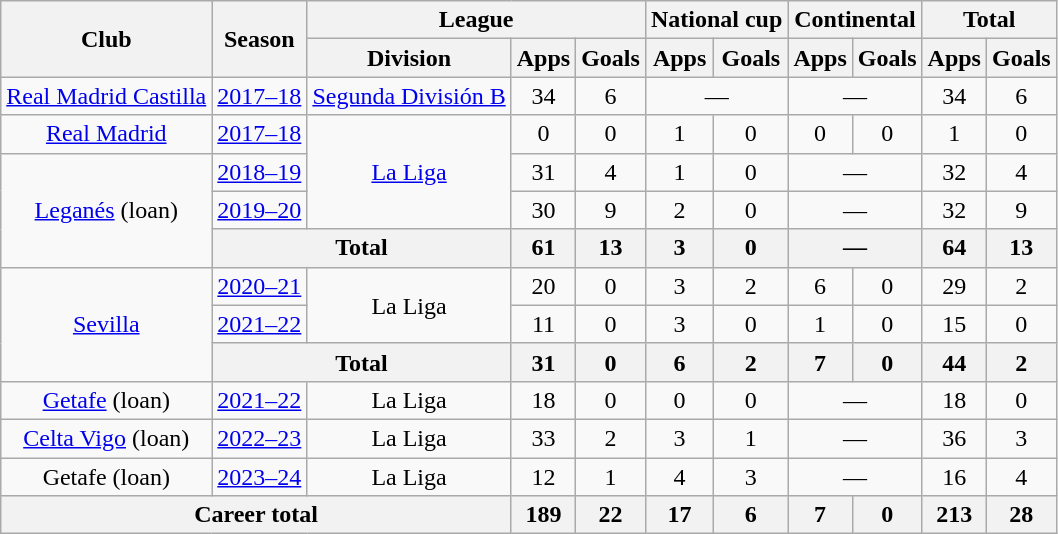<table class="wikitable" style="text-align:center">
<tr>
<th rowspan="2">Club</th>
<th rowspan="2">Season</th>
<th colspan="3">League</th>
<th colspan="2">National cup</th>
<th colspan="2">Continental</th>
<th colspan="2">Total</th>
</tr>
<tr>
<th>Division</th>
<th>Apps</th>
<th>Goals</th>
<th>Apps</th>
<th>Goals</th>
<th>Apps</th>
<th>Goals</th>
<th>Apps</th>
<th>Goals</th>
</tr>
<tr>
<td><a href='#'>Real Madrid Castilla</a></td>
<td><a href='#'>2017–18</a></td>
<td><a href='#'>Segunda División B</a></td>
<td>34</td>
<td>6</td>
<td colspan="2">—</td>
<td colspan="2">—</td>
<td>34</td>
<td>6</td>
</tr>
<tr>
<td><a href='#'>Real Madrid</a></td>
<td><a href='#'>2017–18</a></td>
<td rowspan="3"><a href='#'>La Liga</a></td>
<td>0</td>
<td>0</td>
<td>1</td>
<td>0</td>
<td>0</td>
<td>0</td>
<td>1</td>
<td>0</td>
</tr>
<tr>
<td rowspan="3"><a href='#'>Leganés</a> (loan)</td>
<td><a href='#'>2018–19</a></td>
<td>31</td>
<td>4</td>
<td>1</td>
<td>0</td>
<td colspan="2">—</td>
<td>32</td>
<td>4</td>
</tr>
<tr>
<td><a href='#'>2019–20</a></td>
<td>30</td>
<td>9</td>
<td>2</td>
<td>0</td>
<td colspan="2">—</td>
<td>32</td>
<td>9</td>
</tr>
<tr>
<th colspan="2">Total</th>
<th>61</th>
<th>13</th>
<th>3</th>
<th>0</th>
<th colspan="2">—</th>
<th>64</th>
<th>13</th>
</tr>
<tr>
<td rowspan="3"><a href='#'>Sevilla</a></td>
<td><a href='#'>2020–21</a></td>
<td rowspan="2">La Liga</td>
<td>20</td>
<td>0</td>
<td>3</td>
<td>2</td>
<td>6</td>
<td>0</td>
<td>29</td>
<td>2</td>
</tr>
<tr>
<td><a href='#'>2021–22</a></td>
<td>11</td>
<td>0</td>
<td>3</td>
<td>0</td>
<td>1</td>
<td>0</td>
<td>15</td>
<td>0</td>
</tr>
<tr>
<th colspan="2">Total</th>
<th>31</th>
<th>0</th>
<th>6</th>
<th>2</th>
<th>7</th>
<th>0</th>
<th>44</th>
<th>2</th>
</tr>
<tr>
<td><a href='#'>Getafe</a> (loan)</td>
<td><a href='#'>2021–22</a></td>
<td>La Liga</td>
<td>18</td>
<td>0</td>
<td>0</td>
<td>0</td>
<td colspan="2">—</td>
<td>18</td>
<td>0</td>
</tr>
<tr>
<td><a href='#'>Celta Vigo</a> (loan)</td>
<td><a href='#'>2022–23</a></td>
<td>La Liga</td>
<td>33</td>
<td>2</td>
<td>3</td>
<td>1</td>
<td colspan="2">—</td>
<td>36</td>
<td>3</td>
</tr>
<tr>
<td>Getafe (loan)</td>
<td><a href='#'>2023–24</a></td>
<td>La Liga</td>
<td>12</td>
<td>1</td>
<td>4</td>
<td>3</td>
<td colspan="2">—</td>
<td>16</td>
<td>4</td>
</tr>
<tr>
<th colspan="3">Career total</th>
<th>189</th>
<th>22</th>
<th>17</th>
<th>6</th>
<th>7</th>
<th>0</th>
<th>213</th>
<th>28</th>
</tr>
</table>
